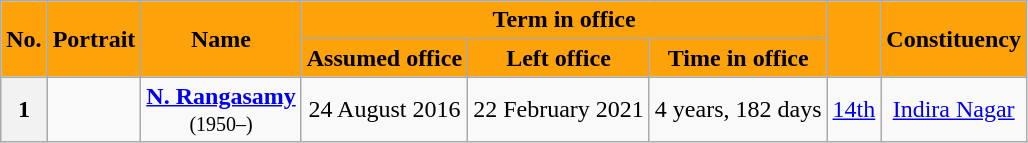<table class="wikitable sortable" style="text-align:center;">
<tr>
<th rowspan=2 style="background-color:#FDA209;color:black">No.</th>
<th rowspan=2 style="background-color:#FDA209;color:black">Portrait</th>
<th rowspan=2 style="background-color:#FDA209;color:black">Name<br></th>
<th colspan=3 style="background-color:#FDA209;color:black">Term in office</th>
<th rowspan=2 style="background-color:#FDA209;color:black"><a href='#'></a><br></th>
<th rowspan=2 style="background-color:#FDA209;color:black">Constituency</th>
</tr>
<tr>
<th style="background-color:#FDA209;color:black">Assumed office</th>
<th style="background-color:#FDA209;color:black">Left office</th>
<th style="background-color:#FDA209;color:black">Time in office</th>
</tr>
<tr>
<th>1</th>
<td></td>
<td><strong><a href='#'>N. Rangasamy</a></strong><br><small>(1950–)</small></td>
<td>24 August 2016</td>
<td>22 February 2021</td>
<td>4 years, 182 days</td>
<td><a href='#'>14th</a><br></td>
<td><a href='#'>Indira Nagar</a></td>
</tr>
</table>
